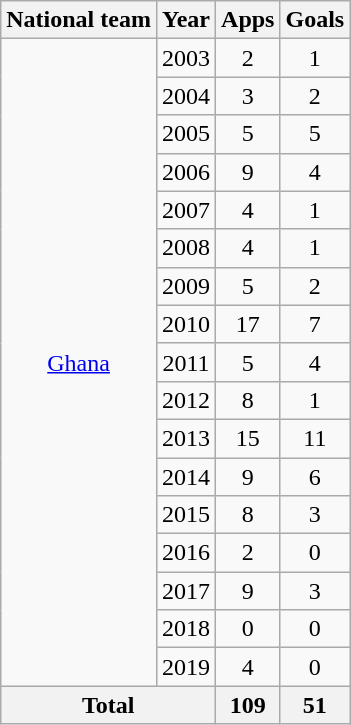<table class="wikitable" style="text-align:center">
<tr>
<th>National team</th>
<th>Year</th>
<th>Apps</th>
<th>Goals</th>
</tr>
<tr>
<td rowspan="17"><a href='#'>Ghana</a></td>
<td>2003</td>
<td>2</td>
<td>1</td>
</tr>
<tr>
<td>2004</td>
<td>3</td>
<td>2</td>
</tr>
<tr>
<td>2005</td>
<td>5</td>
<td>5</td>
</tr>
<tr>
<td>2006</td>
<td>9</td>
<td>4</td>
</tr>
<tr>
<td>2007</td>
<td>4</td>
<td>1</td>
</tr>
<tr>
<td>2008</td>
<td>4</td>
<td>1</td>
</tr>
<tr>
<td>2009</td>
<td>5</td>
<td>2</td>
</tr>
<tr>
<td>2010</td>
<td>17</td>
<td>7</td>
</tr>
<tr>
<td>2011</td>
<td>5</td>
<td>4</td>
</tr>
<tr>
<td>2012</td>
<td>8</td>
<td>1</td>
</tr>
<tr>
<td>2013</td>
<td>15</td>
<td>11</td>
</tr>
<tr>
<td>2014</td>
<td>9</td>
<td>6</td>
</tr>
<tr>
<td>2015</td>
<td>8</td>
<td>3</td>
</tr>
<tr>
<td>2016</td>
<td>2</td>
<td>0</td>
</tr>
<tr>
<td>2017</td>
<td>9</td>
<td>3</td>
</tr>
<tr>
<td>2018</td>
<td>0</td>
<td>0</td>
</tr>
<tr>
<td>2019</td>
<td>4</td>
<td>0</td>
</tr>
<tr>
<th colspan="2">Total</th>
<th>109</th>
<th>51</th>
</tr>
</table>
